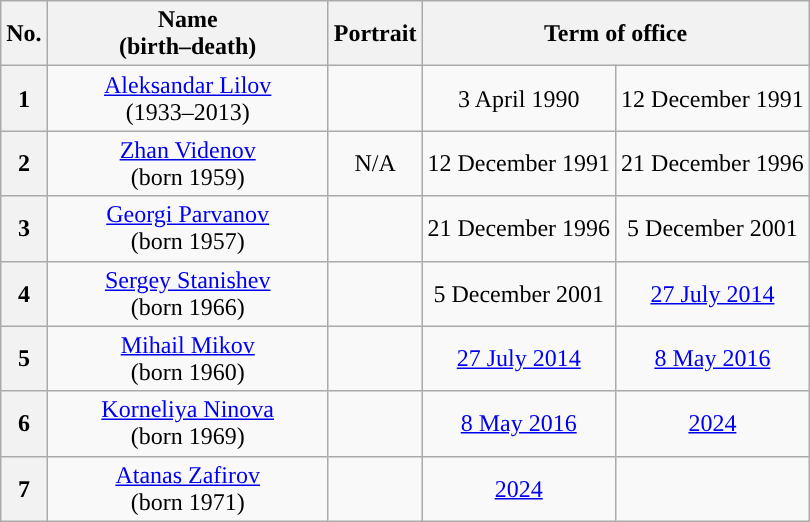<table class="wikitable" style="text-align:center">
<tr>
<th>No.</th>
<th width=180>Name<br>(birth–death)</th>
<th>Portrait</th>
<th colspan=2>Term of office</th>
</tr>
<tr>
<th style="background:">1</th>
<td><a href='#'>Aleksandar Lilov</a><br>(1933–2013)</td>
<td></td>
<td>3 April 1990</td>
<td>12 December 1991</td>
</tr>
<tr>
<th style="background:">2</th>
<td><a href='#'>Zhan Videnov</a><br>(born 1959)</td>
<td>N/A</td>
<td>12 December 1991</td>
<td>21 December 1996</td>
</tr>
<tr>
<th style="background:">3</th>
<td><a href='#'>Georgi Parvanov</a><br>(born 1957)</td>
<td></td>
<td>21 December 1996</td>
<td>5 December 2001</td>
</tr>
<tr>
<th style="background:">4</th>
<td><a href='#'>Sergey Stanishev</a><br>(born 1966)</td>
<td></td>
<td>5 December 2001</td>
<td><a href='#'>27 July 2014</a></td>
</tr>
<tr>
<th style="background:">5</th>
<td><a href='#'>Mihail Mikov</a><br>(born 1960)</td>
<td></td>
<td><a href='#'>27 July 2014</a></td>
<td><a href='#'>8 May 2016</a></td>
</tr>
<tr>
<th style="background:">6</th>
<td><a href='#'>Korneliya Ninova</a><br>(born 1969)</td>
<td></td>
<td><a href='#'>8 May 2016</a></td>
<td><a href='#'>2024</a></td>
</tr>
<tr>
<th style="background:">7</th>
<td><a href='#'>Atanas Zafirov</a><br>(born 1971)</td>
<td></td>
<td><a href='#'>2024</a></td>
<td></td>
</tr>
</table>
